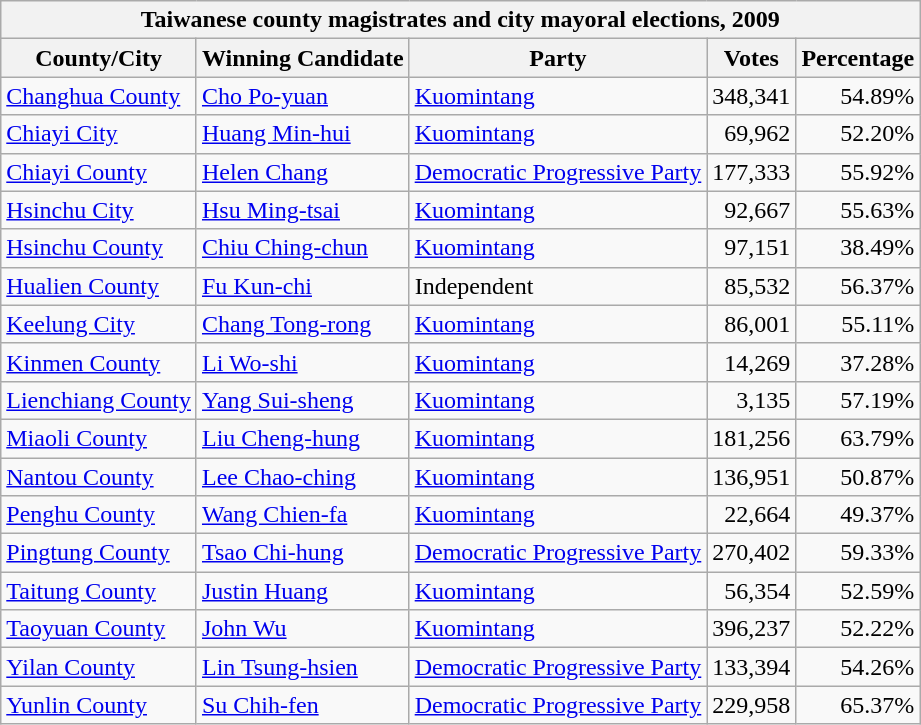<table class=wikitable>
<tr>
<th colspan=6>Taiwanese county magistrates and city mayoral elections, 2009</th>
</tr>
<tr>
<th>County/City</th>
<th>Winning Candidate</th>
<th>Party</th>
<th>Votes</th>
<th>Percentage</th>
</tr>
<tr>
<td><a href='#'>Changhua County</a></td>
<td><a href='#'>Cho Po-yuan</a></td>
<td><a href='#'>Kuomintang</a></td>
<td align="right">348,341</td>
<td align="right">54.89%</td>
</tr>
<tr>
<td><a href='#'>Chiayi City</a></td>
<td><a href='#'>Huang Min-hui</a></td>
<td><a href='#'>Kuomintang</a></td>
<td align="right">69,962</td>
<td align="right">52.20%</td>
</tr>
<tr>
<td><a href='#'>Chiayi County</a></td>
<td><a href='#'>Helen Chang</a></td>
<td><a href='#'>Democratic Progressive Party</a></td>
<td align="right">177,333</td>
<td align="right">55.92%</td>
</tr>
<tr>
<td><a href='#'>Hsinchu City</a></td>
<td><a href='#'>Hsu Ming-tsai</a></td>
<td><a href='#'>Kuomintang</a></td>
<td align="right">92,667</td>
<td align="right">55.63%</td>
</tr>
<tr>
<td><a href='#'>Hsinchu County</a></td>
<td><a href='#'>Chiu Ching-chun</a></td>
<td><a href='#'>Kuomintang</a></td>
<td align="right">97,151</td>
<td align="right">38.49%</td>
</tr>
<tr>
<td><a href='#'>Hualien County</a></td>
<td><a href='#'>Fu Kun-chi</a></td>
<td>Independent</td>
<td align="right">85,532</td>
<td align="right">56.37%</td>
</tr>
<tr>
<td><a href='#'>Keelung City</a></td>
<td><a href='#'>Chang Tong-rong</a></td>
<td><a href='#'>Kuomintang</a></td>
<td align="right">86,001</td>
<td align="right">55.11%</td>
</tr>
<tr>
<td><a href='#'>Kinmen County</a></td>
<td><a href='#'>Li Wo-shi</a></td>
<td><a href='#'>Kuomintang</a></td>
<td align="right">14,269</td>
<td align="right">37.28%</td>
</tr>
<tr>
<td><a href='#'>Lienchiang County</a></td>
<td><a href='#'>Yang Sui-sheng</a></td>
<td><a href='#'>Kuomintang</a></td>
<td align="right">3,135</td>
<td align="right">57.19%</td>
</tr>
<tr>
<td><a href='#'>Miaoli County</a></td>
<td><a href='#'>Liu Cheng-hung</a></td>
<td><a href='#'>Kuomintang</a></td>
<td align="right">181,256</td>
<td align="right">63.79%</td>
</tr>
<tr>
<td><a href='#'>Nantou County</a></td>
<td><a href='#'>Lee Chao-ching</a></td>
<td><a href='#'>Kuomintang</a></td>
<td align="right">136,951</td>
<td align="right">50.87%</td>
</tr>
<tr>
<td><a href='#'>Penghu County</a></td>
<td><a href='#'>Wang Chien-fa</a></td>
<td><a href='#'>Kuomintang</a></td>
<td align="right">22,664</td>
<td align="right">49.37%</td>
</tr>
<tr>
<td><a href='#'>Pingtung County</a></td>
<td><a href='#'>Tsao Chi-hung</a></td>
<td><a href='#'>Democratic Progressive Party</a></td>
<td align="right">270,402</td>
<td align="right">59.33%</td>
</tr>
<tr>
<td><a href='#'>Taitung County</a></td>
<td><a href='#'>Justin Huang</a></td>
<td><a href='#'>Kuomintang</a></td>
<td align="right">56,354</td>
<td align="right">52.59%</td>
</tr>
<tr>
<td><a href='#'>Taoyuan County</a></td>
<td><a href='#'>John Wu</a></td>
<td><a href='#'>Kuomintang</a></td>
<td align="right">396,237</td>
<td align="right">52.22%</td>
</tr>
<tr>
<td><a href='#'>Yilan County</a></td>
<td><a href='#'>Lin Tsung-hsien</a></td>
<td><a href='#'>Democratic Progressive Party</a></td>
<td align="right">133,394</td>
<td align="right">54.26%</td>
</tr>
<tr>
<td><a href='#'>Yunlin County</a></td>
<td><a href='#'>Su Chih-fen</a></td>
<td><a href='#'>Democratic Progressive Party</a></td>
<td align="right">229,958</td>
<td align="right">65.37%</td>
</tr>
</table>
